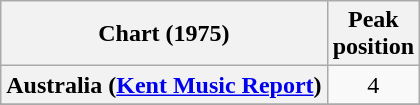<table class="wikitable sortable plainrowheaders" style="text-align:center">
<tr>
<th>Chart (1975)</th>
<th>Peak<br>position</th>
</tr>
<tr>
<th scope="row">Australia (<a href='#'>Kent Music Report</a>)</th>
<td>4</td>
</tr>
<tr>
</tr>
<tr>
</tr>
<tr>
</tr>
<tr>
</tr>
<tr>
</tr>
<tr>
</tr>
<tr>
</tr>
<tr>
</tr>
<tr>
</tr>
</table>
